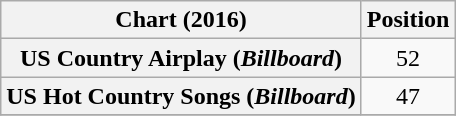<table class="wikitable sortable plainrowheaders" style="text-align:center">
<tr>
<th scope="col">Chart (2016)</th>
<th scope="col">Position</th>
</tr>
<tr>
<th scope="row">US Country Airplay (<em>Billboard</em>)</th>
<td>52</td>
</tr>
<tr>
<th scope="row">US Hot Country Songs (<em>Billboard</em>)</th>
<td>47</td>
</tr>
<tr>
</tr>
</table>
